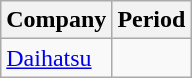<table class="wikitable">
<tr>
<th>Company</th>
<th>Period</th>
</tr>
<tr>
<td><a href='#'>Daihatsu</a></td>
<td></td>
</tr>
</table>
